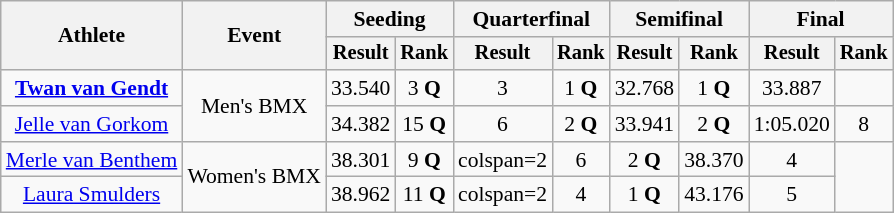<table class="wikitable" style="font-size:90%">
<tr>
<th rowspan="2">Athlete</th>
<th rowspan="2">Event</th>
<th colspan="2">Seeding</th>
<th colspan="2">Quarterfinal</th>
<th colspan="2">Semifinal</th>
<th colspan="2">Final</th>
</tr>
<tr style="font-size:95%">
<th>Result</th>
<th>Rank</th>
<th>Result</th>
<th>Rank</th>
<th>Result</th>
<th>Rank</th>
<th>Result</th>
<th>Rank</th>
</tr>
<tr align=center>
<td><strong><a href='#'>Twan van Gendt</a></strong></td>
<td rowspan=2>Men's BMX</td>
<td>33.540</td>
<td>3 <strong>Q</strong></td>
<td>3</td>
<td>1 <strong>Q</strong></td>
<td>32.768</td>
<td>1 <strong>Q</strong></td>
<td>33.887</td>
<td></td>
</tr>
<tr align=center>
<td><a href='#'>Jelle van Gorkom</a></td>
<td>34.382</td>
<td>15 <strong>Q</strong></td>
<td>6</td>
<td>2 <strong>Q</strong></td>
<td>33.941</td>
<td>2 <strong>Q</strong></td>
<td>1:05.020</td>
<td>8</td>
</tr>
<tr align=center>
<td><a href='#'>Merle van Benthem</a></td>
<td rowspan=2>Women's BMX</td>
<td>38.301</td>
<td>9 <strong>Q</strong></td>
<td>colspan=2 </td>
<td>6</td>
<td>2 <strong>Q</strong></td>
<td>38.370</td>
<td>4</td>
</tr>
<tr align=center>
<td><a href='#'>Laura Smulders</a></td>
<td>38.962</td>
<td>11 <strong>Q</strong></td>
<td>colspan=2 </td>
<td>4</td>
<td>1 <strong>Q</strong></td>
<td>43.176</td>
<td>5</td>
</tr>
</table>
